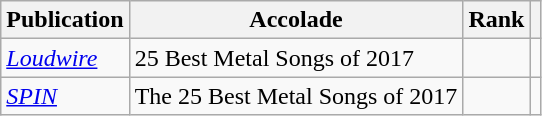<table class="sortable wikitable">
<tr>
<th>Publication</th>
<th>Accolade</th>
<th>Rank</th>
<th class="unsortable"></th>
</tr>
<tr>
<td><em><a href='#'>Loudwire</a></em></td>
<td>25 Best Metal Songs of 2017</td>
<td></td>
<td></td>
</tr>
<tr>
<td><em><a href='#'>SPIN</a></em></td>
<td>The 25 Best Metal Songs of 2017</td>
<td></td>
<td></td>
</tr>
</table>
